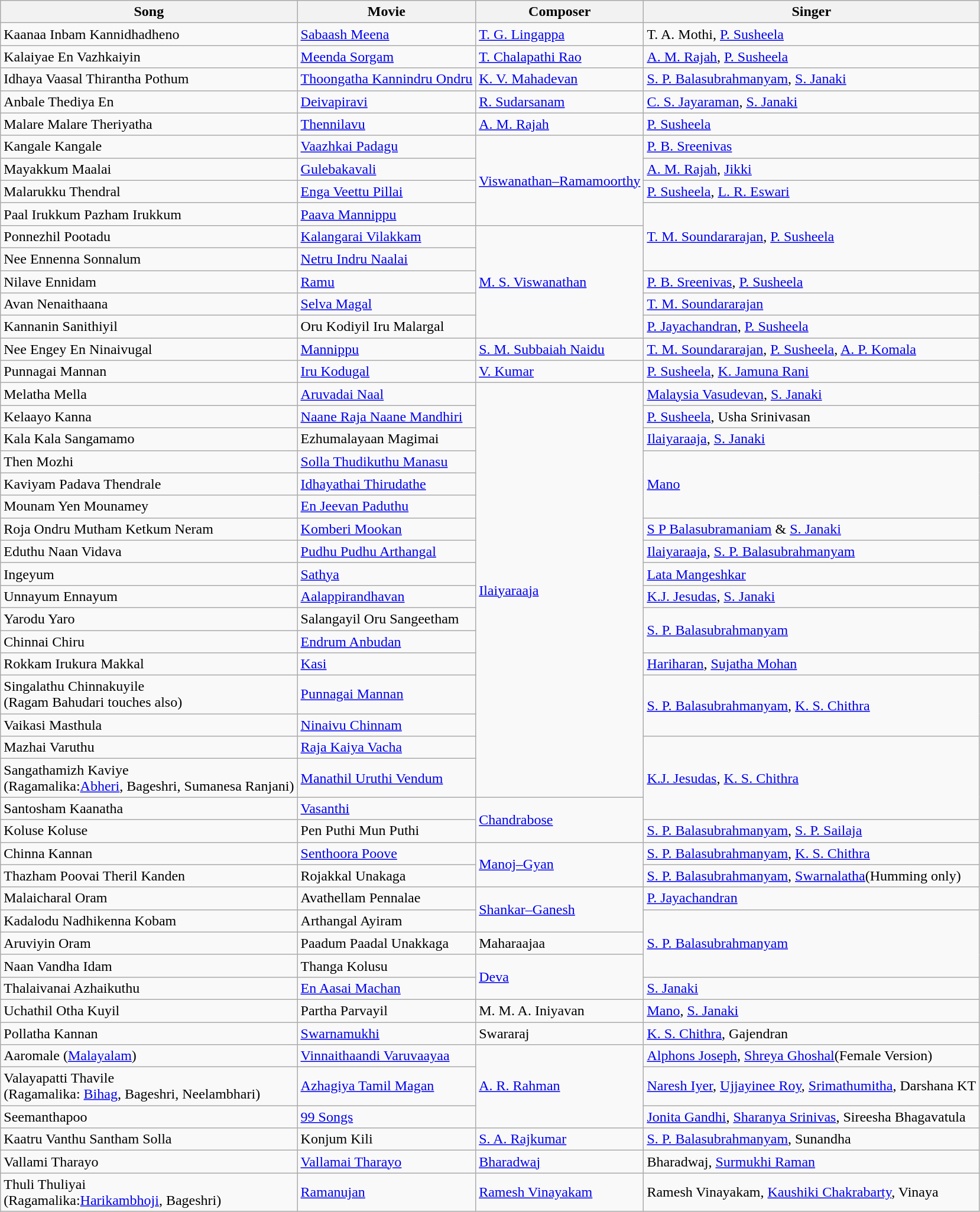<table class="wikitable">
<tr>
<th>Song</th>
<th>Movie</th>
<th>Composer</th>
<th>Singer</th>
</tr>
<tr>
<td>Kaanaa Inbam Kannidhadheno</td>
<td><a href='#'>Sabaash Meena</a></td>
<td><a href='#'>T. G. Lingappa</a></td>
<td>T. A. Mothi, <a href='#'>P. Susheela</a></td>
</tr>
<tr>
<td>Kalaiyae En Vazhkaiyin</td>
<td><a href='#'>Meenda Sorgam</a></td>
<td><a href='#'>T. Chalapathi Rao</a></td>
<td><a href='#'>A. M. Rajah</a>, <a href='#'>P. Susheela</a></td>
</tr>
<tr>
<td>Idhaya Vaasal Thirantha Pothum</td>
<td><a href='#'>Thoongatha Kannindru Ondru</a></td>
<td><a href='#'>K. V. Mahadevan</a></td>
<td><a href='#'>S. P. Balasubrahmanyam</a>, <a href='#'>S. Janaki</a></td>
</tr>
<tr>
<td>Anbale Thediya En</td>
<td><a href='#'>Deivapiravi</a></td>
<td><a href='#'>R. Sudarsanam</a></td>
<td><a href='#'>C. S. Jayaraman</a>, <a href='#'>S. Janaki</a></td>
</tr>
<tr>
<td>Malare Malare Theriyatha</td>
<td><a href='#'>Thennilavu</a></td>
<td><a href='#'>A. M. Rajah</a></td>
<td><a href='#'>P. Susheela</a></td>
</tr>
<tr>
<td>Kangale Kangale</td>
<td><a href='#'>Vaazhkai Padagu</a></td>
<td rowspan="4"><a href='#'>Viswanathan–Ramamoorthy</a></td>
<td><a href='#'>P. B. Sreenivas</a></td>
</tr>
<tr>
<td>Mayakkum Maalai</td>
<td><a href='#'>Gulebakavali</a></td>
<td><a href='#'>A. M. Rajah</a>, <a href='#'>Jikki</a></td>
</tr>
<tr>
<td>Malarukku Thendral</td>
<td><a href='#'>Enga Veettu Pillai</a></td>
<td><a href='#'>P. Susheela</a>, <a href='#'>L. R. Eswari</a></td>
</tr>
<tr>
<td>Paal Irukkum Pazham Irukkum</td>
<td><a href='#'>Paava Mannippu</a></td>
<td rowspan="3"><a href='#'>T. M. Soundararajan</a>, <a href='#'>P. Susheela</a></td>
</tr>
<tr>
<td>Ponnezhil Pootadu</td>
<td><a href='#'>Kalangarai Vilakkam</a></td>
<td rowspan="5"><a href='#'>M. S. Viswanathan</a></td>
</tr>
<tr>
<td>Nee Ennenna Sonnalum</td>
<td><a href='#'>Netru Indru Naalai</a></td>
</tr>
<tr>
<td>Nilave Ennidam</td>
<td><a href='#'>Ramu</a></td>
<td><a href='#'>P. B. Sreenivas</a>, <a href='#'>P. Susheela</a></td>
</tr>
<tr>
<td>Avan Nenaithaana</td>
<td><a href='#'>Selva Magal</a></td>
<td><a href='#'>T. M. Soundararajan</a></td>
</tr>
<tr>
<td>Kannanin Sanithiyil</td>
<td>Oru Kodiyil Iru Malargal</td>
<td><a href='#'>P. Jayachandran</a>, <a href='#'>P. Susheela</a></td>
</tr>
<tr>
<td>Nee Engey En Ninaivugal</td>
<td><a href='#'>Mannippu</a></td>
<td><a href='#'>S. M. Subbaiah Naidu</a></td>
<td><a href='#'>T. M. Soundararajan</a>, <a href='#'>P. Susheela</a>, <a href='#'>A. P. Komala</a></td>
</tr>
<tr>
<td>Punnagai Mannan</td>
<td><a href='#'>Iru Kodugal</a></td>
<td><a href='#'>V. Kumar</a></td>
<td><a href='#'>P. Susheela</a>, <a href='#'>K. Jamuna Rani</a></td>
</tr>
<tr>
<td>Melatha Mella</td>
<td><a href='#'>Aruvadai Naal</a></td>
<td rowspan="17"><a href='#'>Ilaiyaraaja</a></td>
<td><a href='#'>Malaysia Vasudevan</a>, <a href='#'>S. Janaki</a></td>
</tr>
<tr>
<td>Kelaayo Kanna</td>
<td><a href='#'>Naane Raja Naane Mandhiri</a></td>
<td><a href='#'>P. Susheela</a>, Usha Srinivasan</td>
</tr>
<tr>
<td>Kala Kala Sangamamo</td>
<td>Ezhumalayaan Magimai</td>
<td><a href='#'>Ilaiyaraaja</a>, <a href='#'>S. Janaki</a></td>
</tr>
<tr>
<td>Then Mozhi</td>
<td><a href='#'>Solla Thudikuthu Manasu</a></td>
<td rowspan="3"><a href='#'>Mano</a></td>
</tr>
<tr>
<td>Kaviyam Padava Thendrale</td>
<td><a href='#'>Idhayathai Thirudathe</a></td>
</tr>
<tr>
<td>Mounam Yen Mounamey</td>
<td><a href='#'>En Jeevan Paduthu</a></td>
</tr>
<tr>
<td>Roja Ondru Mutham Ketkum Neram</td>
<td><a href='#'>Komberi Mookan</a></td>
<td><a href='#'>S P Balasubramaniam</a> & <a href='#'>S. Janaki</a></td>
</tr>
<tr>
<td>Eduthu Naan Vidava</td>
<td><a href='#'>Pudhu Pudhu Arthangal</a></td>
<td><a href='#'>Ilaiyaraaja</a>, <a href='#'>S. P. Balasubrahmanyam</a></td>
</tr>
<tr>
<td>Ingeyum</td>
<td><a href='#'>Sathya</a></td>
<td><a href='#'>Lata Mangeshkar</a></td>
</tr>
<tr>
<td>Unnayum Ennayum</td>
<td><a href='#'>Aalappirandhavan</a></td>
<td><a href='#'>K.J. Jesudas</a>, <a href='#'>S. Janaki</a></td>
</tr>
<tr>
<td>Yarodu Yaro</td>
<td>Salangayil Oru Sangeetham</td>
<td rowspan="2"><a href='#'>S. P. Balasubrahmanyam</a></td>
</tr>
<tr>
<td>Chinnai Chiru</td>
<td><a href='#'>Endrum Anbudan</a></td>
</tr>
<tr>
<td>Rokkam Irukura Makkal</td>
<td><a href='#'>Kasi</a></td>
<td><a href='#'>Hariharan</a>, <a href='#'>Sujatha Mohan</a></td>
</tr>
<tr>
<td>Singalathu Chinnakuyile<br>(Ragam Bahudari touches also)</td>
<td><a href='#'>Punnagai Mannan</a></td>
<td rowspan=2><a href='#'>S. P. Balasubrahmanyam</a>, <a href='#'>K. S. Chithra</a></td>
</tr>
<tr>
<td>Vaikasi Masthula</td>
<td><a href='#'>Ninaivu Chinnam</a></td>
</tr>
<tr>
<td>Mazhai Varuthu</td>
<td><a href='#'>Raja Kaiya Vacha</a></td>
<td rowspan="3"><a href='#'>K.J. Jesudas</a>, <a href='#'>K. S. Chithra</a></td>
</tr>
<tr>
<td>Sangathamizh Kaviye<br>(Ragamalika:<a href='#'>Abheri</a>, Bageshri, Sumanesa Ranjani)</td>
<td><a href='#'>Manathil Uruthi Vendum</a></td>
</tr>
<tr>
<td>Santosham Kaanatha</td>
<td><a href='#'>Vasanthi</a></td>
<td rowspan="2"><a href='#'>Chandrabose</a></td>
</tr>
<tr>
<td>Koluse Koluse</td>
<td>Pen Puthi Mun Puthi</td>
<td><a href='#'>S. P. Balasubrahmanyam</a>, <a href='#'>S. P. Sailaja</a></td>
</tr>
<tr>
<td>Chinna Kannan</td>
<td><a href='#'>Senthoora Poove</a></td>
<td rowspan=2><a href='#'>Manoj–Gyan</a></td>
<td><a href='#'>S. P. Balasubrahmanyam</a>, <a href='#'>K. S. Chithra</a></td>
</tr>
<tr>
<td>Thazham Poovai Theril Kanden</td>
<td>Rojakkal Unakaga</td>
<td><a href='#'>S. P. Balasubrahmanyam</a>, <a href='#'>Swarnalatha</a>(Humming only)</td>
</tr>
<tr>
<td>Malaicharal Oram</td>
<td>Avathellam Pennalae</td>
<td rowspan=2><a href='#'>Shankar–Ganesh</a></td>
<td><a href='#'>P. Jayachandran</a></td>
</tr>
<tr>
<td>Kadalodu Nadhikenna Kobam</td>
<td>Arthangal Ayiram</td>
<td rowspan=3><a href='#'>S. P. Balasubrahmanyam</a></td>
</tr>
<tr>
<td>Aruviyin Oram</td>
<td>Paadum Paadal Unakkaga</td>
<td>Maharaajaa</td>
</tr>
<tr>
<td>Naan Vandha Idam</td>
<td>Thanga Kolusu</td>
<td rowspan=2><a href='#'>Deva</a></td>
</tr>
<tr>
<td>Thalaivanai Azhaikuthu</td>
<td><a href='#'>En Aasai Machan</a></td>
<td><a href='#'>S. Janaki</a></td>
</tr>
<tr>
<td>Uchathil Otha Kuyil</td>
<td>Partha Parvayil</td>
<td>M. M. A. Iniyavan</td>
<td><a href='#'>Mano</a>, <a href='#'>S. Janaki</a></td>
</tr>
<tr>
<td>Pollatha Kannan</td>
<td><a href='#'>Swarnamukhi</a></td>
<td>Swararaj</td>
<td><a href='#'>K. S. Chithra</a>, Gajendran</td>
</tr>
<tr>
<td>Aaromale (<a href='#'>Malayalam</a>)</td>
<td><a href='#'>Vinnaithaandi Varuvaayaa</a></td>
<td rowspan=3><a href='#'>A. R. Rahman</a></td>
<td><a href='#'>Alphons Joseph</a>, <a href='#'>Shreya Ghoshal</a>(Female Version)</td>
</tr>
<tr>
<td>Valayapatti Thavile<br>(Ragamalika: <a href='#'>Bihag</a>, Bageshri, Neelambhari)</td>
<td><a href='#'>Azhagiya Tamil Magan</a></td>
<td><a href='#'>Naresh Iyer</a>, <a href='#'>Ujjayinee Roy</a>, <a href='#'>Srimathumitha</a>, Darshana KT</td>
</tr>
<tr>
<td>Seemanthapoo</td>
<td><a href='#'>99 Songs</a></td>
<td><a href='#'>Jonita Gandhi</a>, <a href='#'>Sharanya Srinivas</a>, Sireesha Bhagavatula</td>
</tr>
<tr>
<td>Kaatru Vanthu Santham Solla</td>
<td>Konjum Kili</td>
<td><a href='#'>S. A. Rajkumar</a></td>
<td><a href='#'>S. P. Balasubrahmanyam</a>, Sunandha</td>
</tr>
<tr>
<td>Vallami Tharayo</td>
<td><a href='#'>Vallamai Tharayo</a></td>
<td><a href='#'>Bharadwaj</a></td>
<td>Bharadwaj, <a href='#'>Surmukhi Raman</a></td>
</tr>
<tr>
<td>Thuli Thuliyai<br>(Ragamalika:<a href='#'>Harikambhoji</a>, Bageshri)</td>
<td><a href='#'>Ramanujan</a></td>
<td><a href='#'>Ramesh Vinayakam</a></td>
<td>Ramesh Vinayakam, <a href='#'>Kaushiki Chakrabarty</a>, Vinaya</td>
</tr>
</table>
